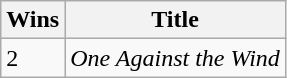<table class="wikitable">
<tr>
<th>Wins</th>
<th>Title</th>
</tr>
<tr>
<td>2</td>
<td><em>One Against the Wind</em></td>
</tr>
</table>
